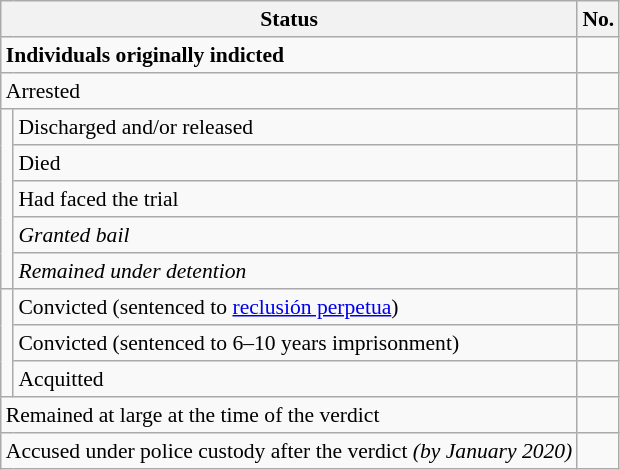<table class="wikitable" style="line-height:1.20em; font-size:90%;">
<tr>
<th colspan="2">Status</th>
<th>No.</th>
</tr>
<tr>
<td colspan="2"><strong>Individuals originally indicted</strong></td>
<td><strong></strong></td>
</tr>
<tr>
<td colspan="2">Arrested</td>
<td></td>
</tr>
<tr>
<td rowspan="5"></td>
<td>Discharged and/or released</td>
<td></td>
</tr>
<tr>
<td>Died</td>
<td></td>
</tr>
<tr>
<td>Had faced the trial</td>
<td></td>
</tr>
<tr>
<td><em>Granted bail</em></td>
<td><em></em></td>
</tr>
<tr>
<td><em>Remained under detention</em></td>
<td><em></em></td>
</tr>
<tr>
<td rowspan="3"></td>
<td>Convicted (sentenced to <a href='#'>reclusión perpetua</a>)</td>
<td></td>
</tr>
<tr>
<td>Convicted (sentenced to 6–10 years imprisonment)</td>
<td></td>
</tr>
<tr>
<td>Acquitted</td>
<td></td>
</tr>
<tr>
<td colspan="2">Remained at large at the time of the verdict</td>
<td></td>
</tr>
<tr>
<td colspan="2">Accused under police custody after the verdict <em>(by January 2020)</em></td>
<td></td>
</tr>
</table>
